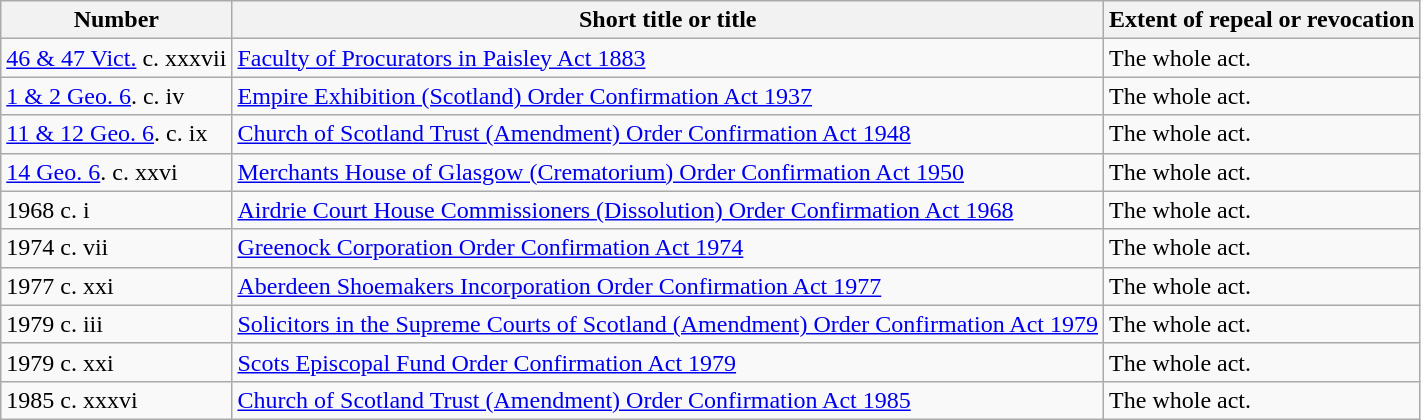<table class="wikitable">
<tr>
<th>Number</th>
<th>Short title or title</th>
<th>Extent of repeal or revocation</th>
</tr>
<tr>
<td><a href='#'>46 & 47 Vict.</a> c. xxxvii</td>
<td><a href='#'>Faculty of Procurators in Paisley Act 1883</a></td>
<td>The whole act.</td>
</tr>
<tr>
<td><a href='#'>1 & 2 Geo. 6</a>. c. iv</td>
<td><a href='#'>Empire Exhibition (Scotland) Order Confirmation Act 1937</a></td>
<td>The whole act.</td>
</tr>
<tr>
<td><a href='#'>11 & 12 Geo. 6</a>. c. ix</td>
<td><a href='#'>Church of Scotland Trust (Amendment) Order Confirmation Act 1948</a></td>
<td>The whole act.</td>
</tr>
<tr>
<td><a href='#'>14 Geo. 6</a>. c. xxvi</td>
<td><a href='#'>Merchants House of Glasgow (Crematorium) Order Confirmation Act 1950</a></td>
<td>The whole act.</td>
</tr>
<tr>
<td>1968 c. i</td>
<td><a href='#'>Airdrie Court House Commissioners (Dissolution) Order Confirmation Act 1968</a></td>
<td>The whole act.</td>
</tr>
<tr>
<td>1974 c. vii</td>
<td><a href='#'>Greenock Corporation Order Confirmation Act 1974</a></td>
<td>The whole act.</td>
</tr>
<tr>
<td>1977 c. xxi</td>
<td><a href='#'>Aberdeen Shoemakers Incorporation Order Confirmation Act 1977</a></td>
<td>The whole act.</td>
</tr>
<tr>
<td>1979 c. iii</td>
<td><a href='#'>Solicitors in the Supreme Courts of Scotland (Amendment) Order Confirmation Act 1979</a></td>
<td>The whole act.</td>
</tr>
<tr>
<td>1979 c. xxi</td>
<td><a href='#'>Scots Episcopal Fund Order Confirmation Act 1979</a></td>
<td>The whole act.</td>
</tr>
<tr>
<td>1985 c. xxxvi</td>
<td><a href='#'>Church of Scotland Trust (Amendment) Order Confirmation Act 1985</a></td>
<td>The whole act.</td>
</tr>
</table>
